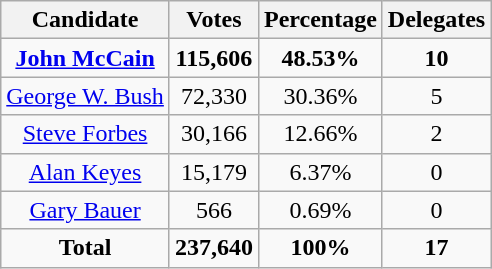<table class="wikitable sortable" style="text-align:center;">
<tr>
<th>Candidate</th>
<th>Votes</th>
<th>Percentage</th>
<th>Delegates</th>
</tr>
<tr>
<td><strong><a href='#'>John McCain</a></strong></td>
<td><strong>115,606</strong></td>
<td><strong>48.53%</strong></td>
<td><strong>10</strong></td>
</tr>
<tr>
<td><a href='#'>George W. Bush</a></td>
<td>72,330</td>
<td>30.36%</td>
<td>5</td>
</tr>
<tr>
<td><a href='#'>Steve Forbes</a></td>
<td>30,166</td>
<td>12.66%</td>
<td>2</td>
</tr>
<tr>
<td><a href='#'>Alan Keyes</a></td>
<td>15,179</td>
<td>6.37%</td>
<td>0</td>
</tr>
<tr>
<td><a href='#'>Gary Bauer</a></td>
<td>566</td>
<td>0.69%</td>
<td>0</td>
</tr>
<tr>
<td><strong>Total</strong></td>
<td><strong>237,640</strong></td>
<td><strong>100%</strong></td>
<td><strong>17</strong></td>
</tr>
</table>
